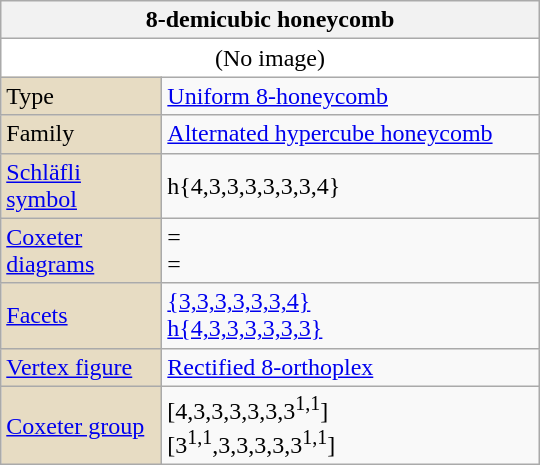<table class="wikitable" align="right" style="margin-left:10px" width="360">
<tr>
<th bgcolor=#e7dcc3 colspan=2>8-demicubic honeycomb</th>
</tr>
<tr>
<td bgcolor=#ffffff align=center colspan=2>(No image)</td>
</tr>
<tr>
<td bgcolor=#e7dcc3 width=100>Type</td>
<td><a href='#'>Uniform 8-honeycomb</a></td>
</tr>
<tr>
<td bgcolor=#e7dcc3>Family</td>
<td><a href='#'>Alternated hypercube honeycomb</a></td>
</tr>
<tr>
<td bgcolor=#e7dcc3><a href='#'>Schläfli symbol</a></td>
<td>h{4,3,3,3,3,3,3,4}</td>
</tr>
<tr>
<td bgcolor=#e7dcc3><a href='#'>Coxeter diagrams</a></td>
<td> = <br> = <br></td>
</tr>
<tr>
<td bgcolor=#e7dcc3><a href='#'>Facets</a></td>
<td><a href='#'>{3,3,3,3,3,3,4}</a><br><a href='#'>h{4,3,3,3,3,3,3}</a></td>
</tr>
<tr>
<td bgcolor=#e7dcc3><a href='#'>Vertex figure</a></td>
<td><a href='#'>Rectified 8-orthoplex</a></td>
</tr>
<tr>
<td bgcolor=#e7dcc3><a href='#'>Coxeter group</a></td>
<td> [4,3,3,3,3,3,3<sup>1,1</sup>]<br> [3<sup>1,1</sup>,3,3,3,3,3<sup>1,1</sup>]</td>
</tr>
</table>
